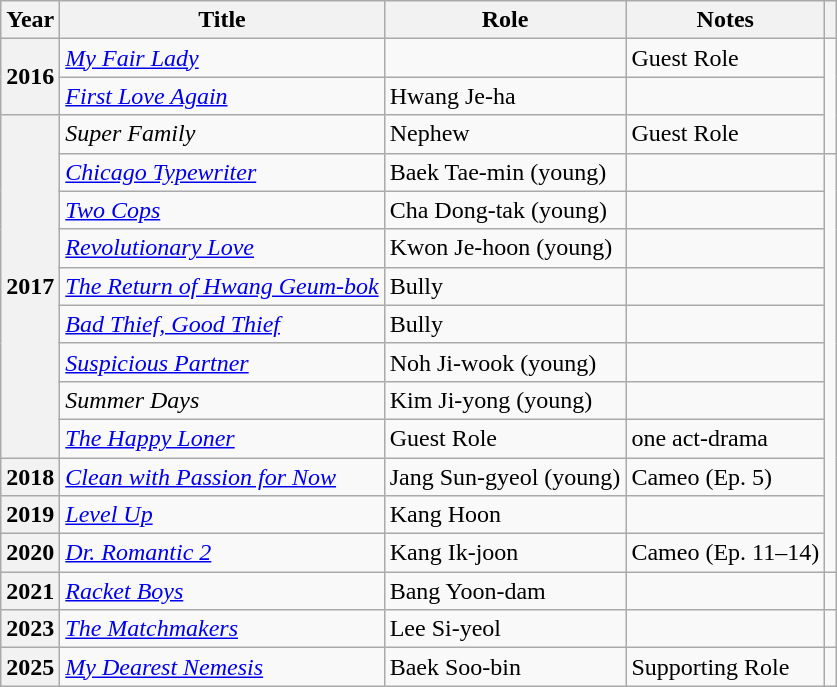<table class="wikitable sortable plainrowheaders">
<tr>
<th scope="col">Year</th>
<th scope="col">Title</th>
<th scope="col">Role</th>
<th scope="col">Notes</th>
<th scope="col" class="unsortable"></th>
</tr>
<tr>
<th scope="row" rowspan=2>2016</th>
<td><em><a href='#'>My Fair Lady</a></em></td>
<td></td>
<td>Guest Role</td>
<td rowspan=3></td>
</tr>
<tr>
<td><em><a href='#'>First Love Again</a></em></td>
<td>Hwang Je-ha</td>
<td></td>
</tr>
<tr>
<th scope="row" rowspan=9>2017</th>
<td><em>Super Family</em></td>
<td>Nephew</td>
<td>Guest Role</td>
</tr>
<tr>
<td><em><a href='#'>Chicago Typewriter</a></em></td>
<td>Baek Tae-min (young)</td>
<td></td>
<td rowspan=11></td>
</tr>
<tr>
<td><em><a href='#'>Two Cops</a></em></td>
<td>Cha Dong-tak (young)</td>
<td></td>
</tr>
<tr>
<td><em><a href='#'>Revolutionary Love</a></em></td>
<td>Kwon Je-hoon (young)</td>
<td></td>
</tr>
<tr>
<td><em><a href='#'>The Return of Hwang Geum-bok</a></em></td>
<td>Bully</td>
<td></td>
</tr>
<tr>
<td><em><a href='#'>Bad Thief, Good Thief</a></em></td>
<td>Bully</td>
<td></td>
</tr>
<tr>
<td><em><a href='#'>Suspicious Partner</a></em></td>
<td>Noh Ji-wook (young)</td>
<td></td>
</tr>
<tr>
<td><em>Summer Days</em></td>
<td>Kim Ji-yong (young)</td>
<td></td>
</tr>
<tr>
<td><em><a href='#'>The Happy Loner</a></em></td>
<td>Guest Role</td>
<td>one act-drama</td>
</tr>
<tr>
<th scope="row">2018</th>
<td><em><a href='#'>Clean with Passion for Now</a></em></td>
<td>Jang Sun-gyeol (young)</td>
<td>Cameo (Ep. 5)</td>
</tr>
<tr>
<th scope="row">2019</th>
<td><em><a href='#'>Level Up</a></em></td>
<td>Kang Hoon</td>
<td></td>
</tr>
<tr>
<th scope="row">2020</th>
<td><em><a href='#'>Dr. Romantic 2</a></em></td>
<td>Kang Ik-joon</td>
<td>Cameo (Ep. 11–14)</td>
</tr>
<tr>
<th scope="row">2021</th>
<td><em><a href='#'>Racket Boys</a></em></td>
<td>Bang Yoon-dam</td>
<td></td>
<td></td>
</tr>
<tr>
<th scope="row">2023</th>
<td><em><a href='#'>The Matchmakers</a></em></td>
<td>Lee Si-yeol</td>
<td></td>
<td></td>
</tr>
<tr>
<th scope="row">2025</th>
<td><em><a href='#'>My Dearest Nemesis</a></em></td>
<td>Baek Soo-bin</td>
<td>Supporting Role</td>
<td></td>
</tr>
</table>
